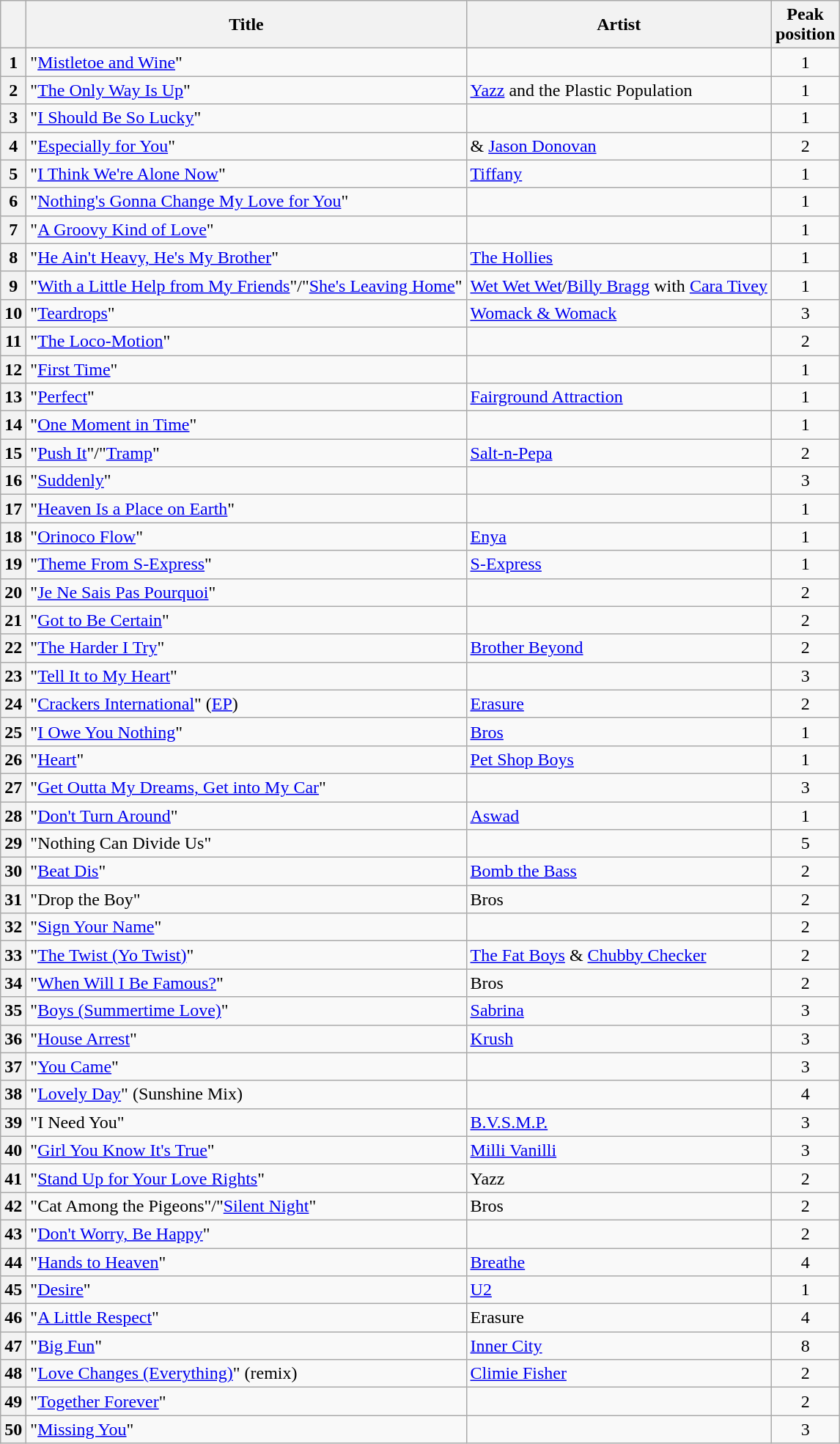<table class="wikitable sortable plainrowheaders">
<tr>
<th scope=col></th>
<th scope=col>Title</th>
<th scope=col>Artist</th>
<th scope=col>Peak<br>position</th>
</tr>
<tr>
<th scope=row style="text-align:center;">1</th>
<td>"<a href='#'>Mistletoe and Wine</a>"</td>
<td></td>
<td style="text-align:center;">1</td>
</tr>
<tr>
<th scope=row style="text-align:center;">2</th>
<td>"<a href='#'>The Only Way Is Up</a>"</td>
<td><a href='#'>Yazz</a> and the Plastic Population</td>
<td style="text-align:center;">1</td>
</tr>
<tr>
<th scope=row style="text-align:center;">3</th>
<td>"<a href='#'>I Should Be So Lucky</a>"</td>
<td></td>
<td style="text-align:center;">1</td>
</tr>
<tr>
<th scope=row style="text-align:center;">4</th>
<td>"<a href='#'>Especially for You</a>"</td>
<td> & <a href='#'>Jason Donovan</a></td>
<td style="text-align:center;">2</td>
</tr>
<tr>
<th scope=row style="text-align:center;">5</th>
<td>"<a href='#'>I Think We're Alone Now</a>"</td>
<td><a href='#'>Tiffany</a></td>
<td style="text-align:center;">1</td>
</tr>
<tr>
<th scope=row style="text-align:center;">6</th>
<td>"<a href='#'>Nothing's Gonna Change My Love for You</a>"</td>
<td></td>
<td style="text-align:center;">1</td>
</tr>
<tr>
<th scope=row style="text-align:center;">7</th>
<td>"<a href='#'>A Groovy Kind of Love</a>"</td>
<td></td>
<td style="text-align:center;">1</td>
</tr>
<tr>
<th scope=row style="text-align:center;">8</th>
<td>"<a href='#'>He Ain't Heavy, He's My Brother</a>"</td>
<td><a href='#'>The Hollies</a></td>
<td style="text-align:center;">1</td>
</tr>
<tr>
<th scope=row style="text-align:center;">9</th>
<td>"<a href='#'>With a Little Help from My Friends</a>"/"<a href='#'>She's Leaving Home</a>"</td>
<td><a href='#'>Wet Wet Wet</a>/<a href='#'>Billy Bragg</a> with <a href='#'>Cara Tivey</a></td>
<td style="text-align:center;">1</td>
</tr>
<tr>
<th scope=row style="text-align:center;">10</th>
<td>"<a href='#'>Teardrops</a>"</td>
<td><a href='#'>Womack & Womack</a></td>
<td style="text-align:center;">3</td>
</tr>
<tr>
<th scope=row style="text-align:center;">11</th>
<td>"<a href='#'>The Loco-Motion</a>"</td>
<td></td>
<td style="text-align:center;">2</td>
</tr>
<tr>
<th scope=row style="text-align:center;">12</th>
<td>"<a href='#'>First Time</a>"</td>
<td></td>
<td style="text-align:center;">1</td>
</tr>
<tr>
<th scope=row style="text-align:center;">13</th>
<td>"<a href='#'>Perfect</a>"</td>
<td><a href='#'>Fairground Attraction</a></td>
<td style="text-align:center;">1</td>
</tr>
<tr>
<th scope=row style="text-align:center;">14</th>
<td>"<a href='#'>One Moment in Time</a>"</td>
<td></td>
<td style="text-align:center;">1</td>
</tr>
<tr>
<th scope=row style="text-align:center;">15</th>
<td>"<a href='#'>Push It</a>"/"<a href='#'>Tramp</a>"</td>
<td><a href='#'>Salt-n-Pepa</a></td>
<td style="text-align:center;">2</td>
</tr>
<tr>
<th scope=row style="text-align:center;">16</th>
<td>"<a href='#'>Suddenly</a>"</td>
<td></td>
<td style="text-align:center;">3</td>
</tr>
<tr>
<th scope=row style="text-align:center;">17</th>
<td>"<a href='#'>Heaven Is a Place on Earth</a>"</td>
<td></td>
<td style="text-align:center;">1</td>
</tr>
<tr>
<th scope=row style="text-align:center;">18</th>
<td>"<a href='#'>Orinoco Flow</a>"</td>
<td><a href='#'>Enya</a></td>
<td style="text-align:center;">1</td>
</tr>
<tr>
<th scope=row style="text-align:center;">19</th>
<td>"<a href='#'>Theme From S-Express</a>"</td>
<td><a href='#'>S-Express</a></td>
<td style="text-align:center;">1</td>
</tr>
<tr>
<th scope=row style="text-align:center;">20</th>
<td>"<a href='#'>Je Ne Sais Pas Pourquoi</a>"</td>
<td></td>
<td style="text-align:center;">2</td>
</tr>
<tr>
<th scope=row style="text-align:center;">21</th>
<td>"<a href='#'>Got to Be Certain</a>"</td>
<td></td>
<td style="text-align:center;">2</td>
</tr>
<tr>
<th scope=row style="text-align:center;">22</th>
<td>"<a href='#'>The Harder I Try</a>"</td>
<td><a href='#'>Brother Beyond</a></td>
<td style="text-align:center;">2</td>
</tr>
<tr>
<th scope=row style="text-align:center;">23</th>
<td>"<a href='#'>Tell It to My Heart</a>"</td>
<td></td>
<td style="text-align:center;">3</td>
</tr>
<tr>
<th scope=row style="text-align:center;">24</th>
<td>"<a href='#'>Crackers International</a>" (<a href='#'>EP</a>)</td>
<td><a href='#'>Erasure</a></td>
<td style="text-align:center;">2</td>
</tr>
<tr>
<th scope=row style="text-align:center;">25</th>
<td>"<a href='#'>I Owe You Nothing</a>"</td>
<td><a href='#'>Bros</a></td>
<td style="text-align:center;">1</td>
</tr>
<tr>
<th scope=row style="text-align:center;">26</th>
<td>"<a href='#'>Heart</a>"</td>
<td><a href='#'>Pet Shop Boys</a></td>
<td style="text-align:center;">1</td>
</tr>
<tr>
<th scope=row style="text-align:center;">27</th>
<td>"<a href='#'>Get Outta My Dreams, Get into My Car</a>"</td>
<td></td>
<td style="text-align:center;">3</td>
</tr>
<tr>
<th scope=row style="text-align:center;">28</th>
<td>"<a href='#'>Don't Turn Around</a>"</td>
<td><a href='#'>Aswad</a></td>
<td style="text-align:center;">1</td>
</tr>
<tr>
<th scope=row style="text-align:center;">29</th>
<td>"Nothing Can Divide Us"</td>
<td></td>
<td style="text-align:center;">5</td>
</tr>
<tr>
<th scope=row style="text-align:center;">30</th>
<td>"<a href='#'>Beat Dis</a>"</td>
<td><a href='#'>Bomb the Bass</a></td>
<td style="text-align:center;">2</td>
</tr>
<tr>
<th scope=row style="text-align:center;">31</th>
<td>"Drop the Boy"</td>
<td>Bros</td>
<td style="text-align:center;">2</td>
</tr>
<tr>
<th scope=row style="text-align:center;">32</th>
<td>"<a href='#'>Sign Your Name</a>"</td>
<td></td>
<td style="text-align:center;">2</td>
</tr>
<tr>
<th scope=row style="text-align:center;">33</th>
<td>"<a href='#'>The Twist (Yo Twist)</a>"</td>
<td><a href='#'>The Fat Boys</a> & <a href='#'>Chubby Checker</a></td>
<td style="text-align:center;">2</td>
</tr>
<tr>
<th scope=row style="text-align:center;">34</th>
<td>"<a href='#'>When Will I Be Famous?</a>"</td>
<td>Bros</td>
<td style="text-align:center;">2</td>
</tr>
<tr>
<th scope=row style="text-align:center;">35</th>
<td>"<a href='#'>Boys (Summertime Love)</a>"</td>
<td><a href='#'>Sabrina</a></td>
<td style="text-align:center;">3</td>
</tr>
<tr>
<th scope=row style="text-align:center;">36</th>
<td>"<a href='#'>House Arrest</a>"</td>
<td><a href='#'>Krush</a></td>
<td style="text-align:center;">3</td>
</tr>
<tr>
<th scope=row style="text-align:center;">37</th>
<td>"<a href='#'>You Came</a>"</td>
<td></td>
<td style="text-align:center;">3</td>
</tr>
<tr>
<th scope=row style="text-align:center;">38</th>
<td>"<a href='#'>Lovely Day</a>" (Sunshine Mix)</td>
<td></td>
<td style="text-align:center;">4</td>
</tr>
<tr>
<th scope=row style="text-align:center;">39</th>
<td>"I Need You"</td>
<td><a href='#'>B.V.S.M.P.</a></td>
<td style="text-align:center;">3</td>
</tr>
<tr>
<th scope=row style="text-align:center;">40</th>
<td>"<a href='#'>Girl You Know It's True</a>"</td>
<td><a href='#'>Milli Vanilli</a></td>
<td style="text-align:center;">3</td>
</tr>
<tr>
<th scope=row style="text-align:center;">41</th>
<td>"<a href='#'>Stand Up for Your Love Rights</a>"</td>
<td>Yazz</td>
<td style="text-align:center;">2</td>
</tr>
<tr>
<th scope=row style="text-align:center;">42</th>
<td>"Cat Among the Pigeons"/"<a href='#'>Silent Night</a>"</td>
<td>Bros</td>
<td style="text-align:center;">2</td>
</tr>
<tr>
<th scope=row style="text-align:center;">43</th>
<td>"<a href='#'>Don't Worry, Be Happy</a>"</td>
<td></td>
<td style="text-align:center;">2</td>
</tr>
<tr>
<th scope=row style="text-align:center;">44</th>
<td>"<a href='#'>Hands to Heaven</a>"</td>
<td><a href='#'>Breathe</a></td>
<td style="text-align:center;">4</td>
</tr>
<tr>
<th scope=row style="text-align:center;">45</th>
<td>"<a href='#'>Desire</a>"</td>
<td><a href='#'>U2</a></td>
<td style="text-align:center;">1</td>
</tr>
<tr>
<th scope=row style="text-align:center;">46</th>
<td>"<a href='#'>A Little Respect</a>"</td>
<td>Erasure</td>
<td style="text-align:center;">4</td>
</tr>
<tr>
<th scope=row style="text-align:center;">47</th>
<td>"<a href='#'>Big Fun</a>"</td>
<td><a href='#'>Inner City</a></td>
<td style="text-align:center;">8</td>
</tr>
<tr>
<th scope=row style="text-align:center;">48</th>
<td>"<a href='#'>Love Changes (Everything)</a>" (remix)</td>
<td><a href='#'>Climie Fisher</a></td>
<td style="text-align:center;">2</td>
</tr>
<tr>
<th scope=row style="text-align:center;">49</th>
<td>"<a href='#'>Together Forever</a>"</td>
<td></td>
<td style="text-align:center;">2</td>
</tr>
<tr>
<th scope=row style="text-align:center;">50</th>
<td>"<a href='#'>Missing You</a>"</td>
<td></td>
<td style="text-align:center;">3</td>
</tr>
</table>
